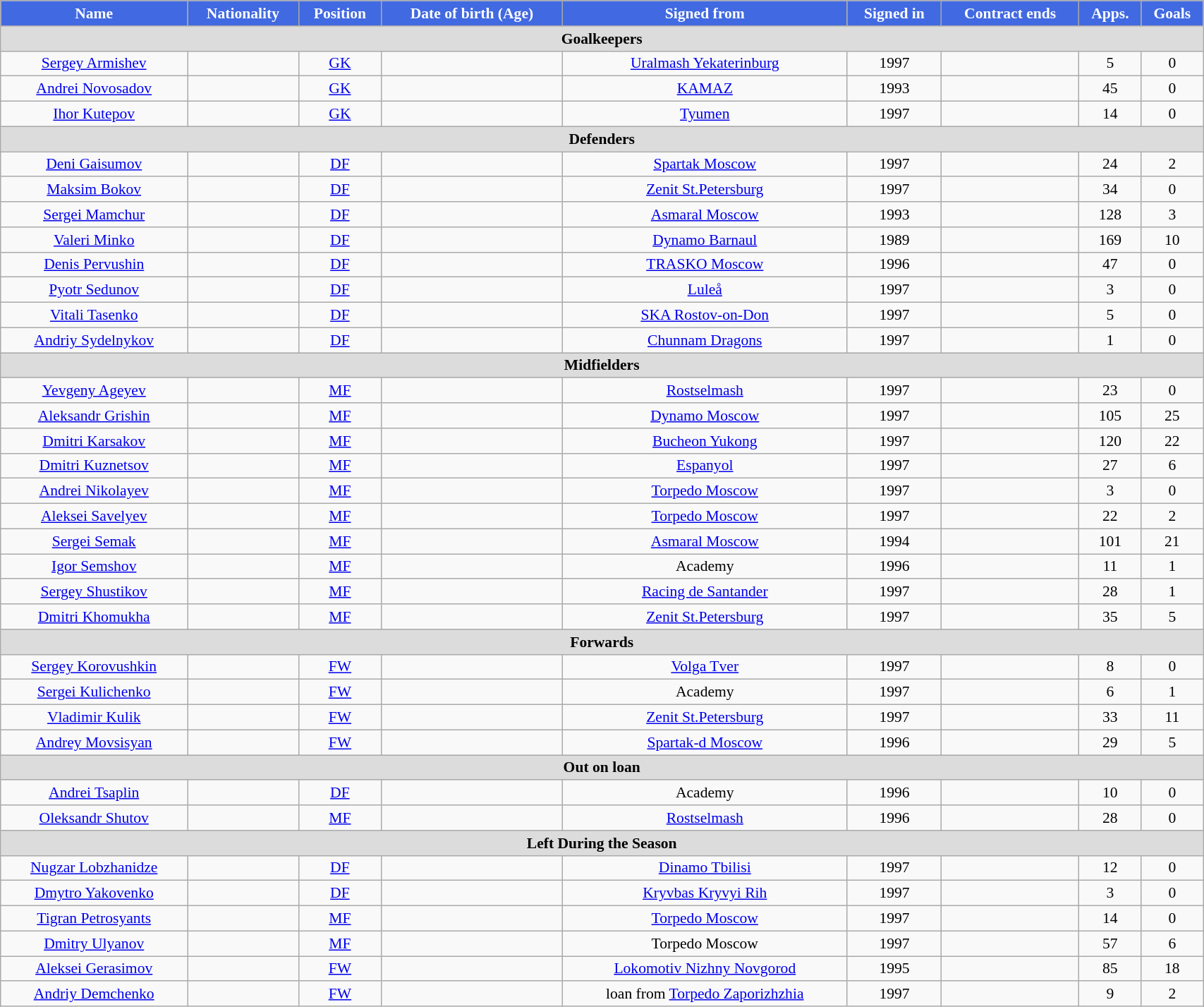<table class="wikitable"  style="text-align:center; font-size:90%; width:90%;">
<tr>
<th style="background:#4169E1; color:white; text-align:center;">Name</th>
<th style="background:#4169E1; color:white; text-align:center;">Nationality</th>
<th style="background:#4169E1; color:white; text-align:center;">Position</th>
<th style="background:#4169E1; color:white; text-align:center;">Date of birth (Age)</th>
<th style="background:#4169E1; color:white; text-align:center;">Signed from</th>
<th style="background:#4169E1; color:white; text-align:center;">Signed in</th>
<th style="background:#4169E1; color:white; text-align:center;">Contract ends</th>
<th style="background:#4169E1; color:white; text-align:center;">Apps.</th>
<th style="background:#4169E1; color:white; text-align:center;">Goals</th>
</tr>
<tr>
<th colspan="11"  style="background:#dcdcdc; text-align:center;">Goalkeepers</th>
</tr>
<tr>
<td><a href='#'>Sergey Armishev</a></td>
<td></td>
<td><a href='#'>GK</a></td>
<td></td>
<td><a href='#'>Uralmash Yekaterinburg</a></td>
<td>1997</td>
<td></td>
<td>5</td>
<td>0</td>
</tr>
<tr>
<td><a href='#'>Andrei Novosadov</a></td>
<td></td>
<td><a href='#'>GK</a></td>
<td></td>
<td><a href='#'>KAMAZ</a></td>
<td>1993</td>
<td></td>
<td>45</td>
<td>0</td>
</tr>
<tr>
<td><a href='#'>Ihor Kutepov</a></td>
<td></td>
<td><a href='#'>GK</a></td>
<td></td>
<td><a href='#'>Tyumen</a></td>
<td>1997</td>
<td></td>
<td>14</td>
<td>0</td>
</tr>
<tr>
<th colspan="11"  style="background:#dcdcdc; text-align:center;">Defenders</th>
</tr>
<tr>
<td><a href='#'>Deni Gaisumov</a></td>
<td></td>
<td><a href='#'>DF</a></td>
<td></td>
<td><a href='#'>Spartak Moscow</a></td>
<td>1997</td>
<td></td>
<td>24</td>
<td>2</td>
</tr>
<tr>
<td><a href='#'>Maksim Bokov</a></td>
<td></td>
<td><a href='#'>DF</a></td>
<td></td>
<td><a href='#'>Zenit St.Petersburg</a></td>
<td>1997</td>
<td></td>
<td>34</td>
<td>0</td>
</tr>
<tr>
<td><a href='#'>Sergei Mamchur</a></td>
<td></td>
<td><a href='#'>DF</a></td>
<td></td>
<td><a href='#'>Asmaral Moscow</a></td>
<td>1993</td>
<td></td>
<td>128</td>
<td>3</td>
</tr>
<tr>
<td><a href='#'>Valeri Minko</a></td>
<td></td>
<td><a href='#'>DF</a></td>
<td></td>
<td><a href='#'>Dynamo Barnaul</a></td>
<td>1989</td>
<td></td>
<td>169</td>
<td>10</td>
</tr>
<tr>
<td><a href='#'>Denis Pervushin</a></td>
<td></td>
<td><a href='#'>DF</a></td>
<td></td>
<td><a href='#'>TRASKO Moscow</a></td>
<td>1996</td>
<td></td>
<td>47</td>
<td>0</td>
</tr>
<tr>
<td><a href='#'>Pyotr Sedunov</a></td>
<td></td>
<td><a href='#'>DF</a></td>
<td></td>
<td><a href='#'>Luleå</a></td>
<td>1997</td>
<td></td>
<td>3</td>
<td>0</td>
</tr>
<tr>
<td><a href='#'>Vitali Tasenko</a></td>
<td></td>
<td><a href='#'>DF</a></td>
<td></td>
<td><a href='#'>SKA Rostov-on-Don</a></td>
<td>1997</td>
<td></td>
<td>5</td>
<td>0</td>
</tr>
<tr>
<td><a href='#'>Andriy Sydelnykov</a></td>
<td></td>
<td><a href='#'>DF</a></td>
<td></td>
<td><a href='#'>Chunnam Dragons</a></td>
<td>1997</td>
<td></td>
<td>1</td>
<td>0</td>
</tr>
<tr>
<th colspan="11"  style="background:#dcdcdc; text-align:center;">Midfielders</th>
</tr>
<tr>
<td><a href='#'>Yevgeny Ageyev</a></td>
<td></td>
<td><a href='#'>MF</a></td>
<td></td>
<td><a href='#'>Rostselmash</a></td>
<td>1997</td>
<td></td>
<td>23</td>
<td>0</td>
</tr>
<tr>
<td><a href='#'>Aleksandr Grishin</a></td>
<td></td>
<td><a href='#'>MF</a></td>
<td></td>
<td><a href='#'>Dynamo Moscow</a></td>
<td>1997</td>
<td></td>
<td>105</td>
<td>25</td>
</tr>
<tr>
<td><a href='#'>Dmitri Karsakov</a></td>
<td></td>
<td><a href='#'>MF</a></td>
<td></td>
<td><a href='#'>Bucheon Yukong</a></td>
<td>1997</td>
<td></td>
<td>120</td>
<td>22</td>
</tr>
<tr>
<td><a href='#'>Dmitri Kuznetsov</a></td>
<td></td>
<td><a href='#'>MF</a></td>
<td></td>
<td><a href='#'>Espanyol</a></td>
<td>1997</td>
<td></td>
<td>27</td>
<td>6</td>
</tr>
<tr>
<td><a href='#'>Andrei Nikolayev</a></td>
<td></td>
<td><a href='#'>MF</a></td>
<td></td>
<td><a href='#'>Torpedo Moscow</a></td>
<td>1997</td>
<td></td>
<td>3</td>
<td>0</td>
</tr>
<tr>
<td><a href='#'>Aleksei Savelyev</a></td>
<td></td>
<td><a href='#'>MF</a></td>
<td></td>
<td><a href='#'>Torpedo Moscow</a></td>
<td>1997</td>
<td></td>
<td>22</td>
<td>2</td>
</tr>
<tr>
<td><a href='#'>Sergei Semak</a></td>
<td></td>
<td><a href='#'>MF</a></td>
<td></td>
<td><a href='#'>Asmaral Moscow</a></td>
<td>1994</td>
<td></td>
<td>101</td>
<td>21</td>
</tr>
<tr>
<td><a href='#'>Igor Semshov</a></td>
<td></td>
<td><a href='#'>MF</a></td>
<td></td>
<td>Academy</td>
<td>1996</td>
<td></td>
<td>11</td>
<td>1</td>
</tr>
<tr>
<td><a href='#'>Sergey Shustikov</a></td>
<td></td>
<td><a href='#'>MF</a></td>
<td></td>
<td><a href='#'>Racing de Santander</a></td>
<td>1997</td>
<td></td>
<td>28</td>
<td>1</td>
</tr>
<tr>
<td><a href='#'>Dmitri Khomukha</a></td>
<td></td>
<td><a href='#'>MF</a></td>
<td></td>
<td><a href='#'>Zenit St.Petersburg</a></td>
<td>1997</td>
<td></td>
<td>35</td>
<td>5</td>
</tr>
<tr>
<th colspan="11"  style="background:#dcdcdc; text-align:center;">Forwards</th>
</tr>
<tr>
<td><a href='#'>Sergey Korovushkin</a></td>
<td></td>
<td><a href='#'>FW</a></td>
<td></td>
<td><a href='#'>Volga Tver</a></td>
<td>1997</td>
<td></td>
<td>8</td>
<td>0</td>
</tr>
<tr>
<td><a href='#'>Sergei Kulichenko</a></td>
<td></td>
<td><a href='#'>FW</a></td>
<td></td>
<td>Academy</td>
<td>1997</td>
<td></td>
<td>6</td>
<td>1</td>
</tr>
<tr>
<td><a href='#'>Vladimir Kulik</a></td>
<td></td>
<td><a href='#'>FW</a></td>
<td></td>
<td><a href='#'>Zenit St.Petersburg</a></td>
<td>1997</td>
<td></td>
<td>33</td>
<td>11</td>
</tr>
<tr>
<td><a href='#'>Andrey Movsisyan</a></td>
<td></td>
<td><a href='#'>FW</a></td>
<td></td>
<td><a href='#'>Spartak-d Moscow</a></td>
<td>1996</td>
<td></td>
<td>29</td>
<td>5</td>
</tr>
<tr>
<th colspan="11"  style="background:#dcdcdc; text-align:center;">Out on loan</th>
</tr>
<tr>
<td><a href='#'>Andrei Tsaplin</a></td>
<td></td>
<td><a href='#'>DF</a></td>
<td></td>
<td>Academy</td>
<td>1996</td>
<td></td>
<td>10</td>
<td>0</td>
</tr>
<tr>
<td><a href='#'>Oleksandr Shutov</a></td>
<td></td>
<td><a href='#'>MF</a></td>
<td></td>
<td><a href='#'>Rostselmash</a></td>
<td>1996</td>
<td></td>
<td>28</td>
<td>0</td>
</tr>
<tr>
<th colspan="11"  style="background:#dcdcdc; text-align:center;">Left During the Season</th>
</tr>
<tr>
<td><a href='#'>Nugzar Lobzhanidze</a></td>
<td></td>
<td><a href='#'>DF</a></td>
<td></td>
<td><a href='#'>Dinamo Tbilisi</a></td>
<td>1997</td>
<td></td>
<td>12</td>
<td>0</td>
</tr>
<tr>
<td><a href='#'>Dmytro Yakovenko</a></td>
<td></td>
<td><a href='#'>DF</a></td>
<td></td>
<td><a href='#'>Kryvbas Kryvyi Rih</a></td>
<td>1997</td>
<td></td>
<td>3</td>
<td>0</td>
</tr>
<tr>
<td><a href='#'>Tigran Petrosyants</a></td>
<td></td>
<td><a href='#'>MF</a></td>
<td></td>
<td><a href='#'>Torpedo Moscow</a></td>
<td>1997</td>
<td></td>
<td>14</td>
<td>0</td>
</tr>
<tr>
<td><a href='#'>Dmitry Ulyanov</a></td>
<td></td>
<td><a href='#'>MF</a></td>
<td></td>
<td FC Torpedo Moscow>Torpedo Moscow</td>
<td>1997</td>
<td></td>
<td>57</td>
<td>6</td>
</tr>
<tr>
<td><a href='#'>Aleksei Gerasimov</a></td>
<td></td>
<td><a href='#'>FW</a></td>
<td></td>
<td><a href='#'>Lokomotiv Nizhny Novgorod</a></td>
<td>1995</td>
<td></td>
<td>85</td>
<td>18</td>
</tr>
<tr>
<td><a href='#'>Andriy Demchenko</a></td>
<td></td>
<td><a href='#'>FW</a></td>
<td></td>
<td>loan from <a href='#'>Torpedo Zaporizhzhia</a></td>
<td>1997</td>
<td></td>
<td>9</td>
<td>2</td>
</tr>
</table>
